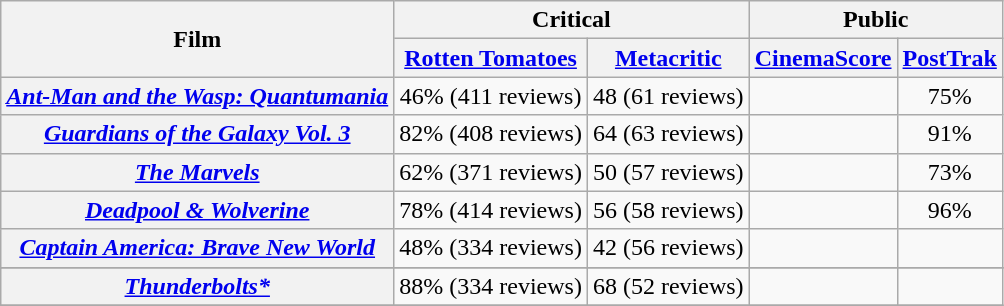<table class="wikitable plainrowheaders unsortable" style="text-align: center;">
<tr>
<th scope="col" rowspan="2">Film</th>
<th scope="col" colspan="2">Critical</th>
<th scope="col" colspan="2">Public</th>
</tr>
<tr>
<th scope="col"><a href='#'>Rotten Tomatoes</a></th>
<th scope="col"><a href='#'>Metacritic</a></th>
<th scope="col"><a href='#'>CinemaScore</a></th>
<th scope="col"><a href='#'>PostTrak</a></th>
</tr>
<tr>
<th scope="row"><em><a href='#'>Ant-Man and the Wasp: Quantumania</a></em></th>
<td>46% (411 reviews)</td>
<td>48 (61 reviews)</td>
<td></td>
<td>75%</td>
</tr>
<tr>
<th scope="row"><em><a href='#'>Guardians of the Galaxy Vol. 3</a></em></th>
<td>82% (408 reviews)</td>
<td>64 (63 reviews)</td>
<td></td>
<td>91%</td>
</tr>
<tr>
<th scope="row"><em><a href='#'>The Marvels</a></em></th>
<td>62% (371 reviews)</td>
<td>50 (57 reviews)</td>
<td></td>
<td>73%</td>
</tr>
<tr>
<th scope="row"><em><a href='#'>Deadpool & Wolverine</a></em></th>
<td>78% (414 reviews)</td>
<td>56 (58 reviews)</td>
<td></td>
<td>96%</td>
</tr>
<tr>
<th scope="row"><em><a href='#'>Captain America: Brave New World</a></em></th>
<td>48% (334 reviews)</td>
<td>42 (56 reviews)</td>
<td></td>
<td></td>
</tr>
<tr>
</tr>
<tr>
<th scope="row"><em><a href='#'>Thunderbolts*</a></em></th>
<td>88% (334 reviews)</td>
<td>68 (52 reviews)</td>
<td></td>
<td></td>
</tr>
<tr>
</tr>
</table>
